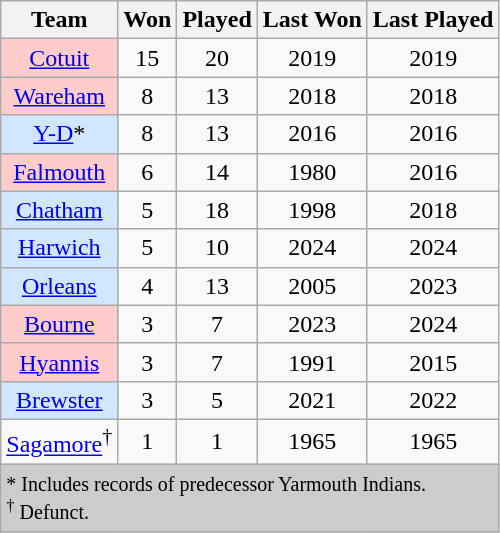<table class="wikitable sortable" style="display: inline-table; margin-right: 20px; text-align:center">
<tr>
<th>Team</th>
<th>Won</th>
<th>Played</th>
<th>Last Won</th>
<th>Last Played</th>
</tr>
<tr>
<td bgcolor=#ffcccc><a href='#'>Cotuit</a></td>
<td>15</td>
<td>20</td>
<td>2019</td>
<td>2019</td>
</tr>
<tr>
<td bgcolor=#ffcccc><a href='#'>Wareham</a></td>
<td>8</td>
<td>13</td>
<td>2018</td>
<td>2018</td>
</tr>
<tr>
<td bgcolor=#D0E7FF><a href='#'>Y-D</a>*</td>
<td>8</td>
<td>13</td>
<td>2016</td>
<td>2016</td>
</tr>
<tr>
<td bgcolor=#ffcccc><a href='#'>Falmouth</a></td>
<td>6</td>
<td>14</td>
<td>1980</td>
<td>2016</td>
</tr>
<tr>
<td bgcolor=#D0E7FF><a href='#'>Chatham</a></td>
<td>5</td>
<td>18</td>
<td>1998</td>
<td>2018</td>
</tr>
<tr>
<td bgcolor=#D0E7FF><a href='#'>Harwich</a></td>
<td>5</td>
<td>10</td>
<td>2024</td>
<td>2024</td>
</tr>
<tr>
<td bgcolor=#D0E7FF><a href='#'>Orleans</a></td>
<td>4</td>
<td>13</td>
<td>2005</td>
<td>2023</td>
</tr>
<tr>
<td bgcolor=#ffcccc><a href='#'>Bourne</a></td>
<td>3</td>
<td>7</td>
<td>2023</td>
<td>2024</td>
</tr>
<tr>
<td bgcolor=#ffcccc><a href='#'>Hyannis</a></td>
<td>3</td>
<td>7</td>
<td>1991</td>
<td>2015</td>
</tr>
<tr>
<td bgcolor=#D0E7FF><a href='#'>Brewster</a></td>
<td>3</td>
<td>5</td>
<td>2021</td>
<td>2022</td>
</tr>
<tr>
<td><a href='#'>Sagamore</a><sup>†</sup></td>
<td>1</td>
<td>1</td>
<td>1965</td>
<td>1965</td>
</tr>
<tr>
<td colspan="5" align="left" bgcolor=#cccccc><small>* Includes records of predecessor Yarmouth Indians.<br><sup>†</sup> Defunct.</small></td>
</tr>
<tr>
</tr>
</table>
